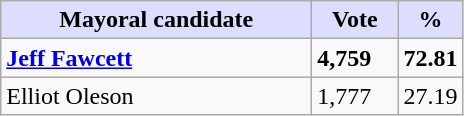<table class="wikitable">
<tr>
<th style="background:#ddf;" width="200px">Mayoral candidate</th>
<th style="background:#ddf;" width="50px">Vote</th>
<th style="background:#ddf;" width="30px">%</th>
</tr>
<tr>
<td><strong><a href='#'>Jeff Fawcett</a></strong></td>
<td><strong>4,759</strong></td>
<td><strong>72.81</strong></td>
</tr>
<tr>
<td>Elliot Oleson</td>
<td>1,777</td>
<td>27.19</td>
</tr>
</table>
